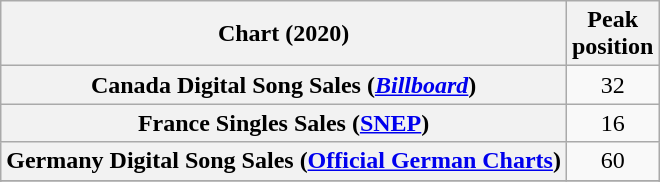<table class="wikitable plainrowheaders sortable" style="text-align:center">
<tr>
<th scope="col">Chart (2020)</th>
<th scope="col">Peak<br>position</th>
</tr>
<tr>
<th scope="row">Canada Digital Song Sales (<em><a href='#'>Billboard</a></em>)</th>
<td>32</td>
</tr>
<tr>
<th scope="row">France Singles Sales (<a href='#'>SNEP</a>)</th>
<td align="center">16</td>
</tr>
<tr>
<th scope="row">Germany Digital Song Sales (<a href='#'>Official German Charts</a>)</th>
<td>60</td>
</tr>
<tr>
</tr>
<tr>
</tr>
<tr>
</tr>
<tr>
</tr>
</table>
